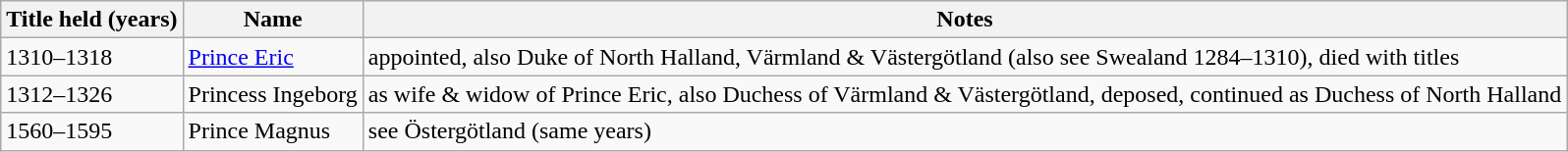<table class="wikitable">
<tr>
<th><strong>Title held (years)</strong></th>
<th><strong>Name</strong></th>
<th><strong>Notes</strong></th>
</tr>
<tr>
<td>1310–1318</td>
<td><a href='#'>Prince Eric</a></td>
<td>appointed, also Duke of North Halland, Värmland & Västergötland (also see Swealand 1284–1310), died with titles</td>
</tr>
<tr>
<td>1312–1326</td>
<td>Princess Ingeborg</td>
<td>as wife & widow of Prince Eric, also Duchess of Värmland & Västergötland, deposed, continued as Duchess of North Halland</td>
</tr>
<tr>
<td>1560–1595</td>
<td>Prince Magnus</td>
<td>see Östergötland (same years)</td>
</tr>
</table>
